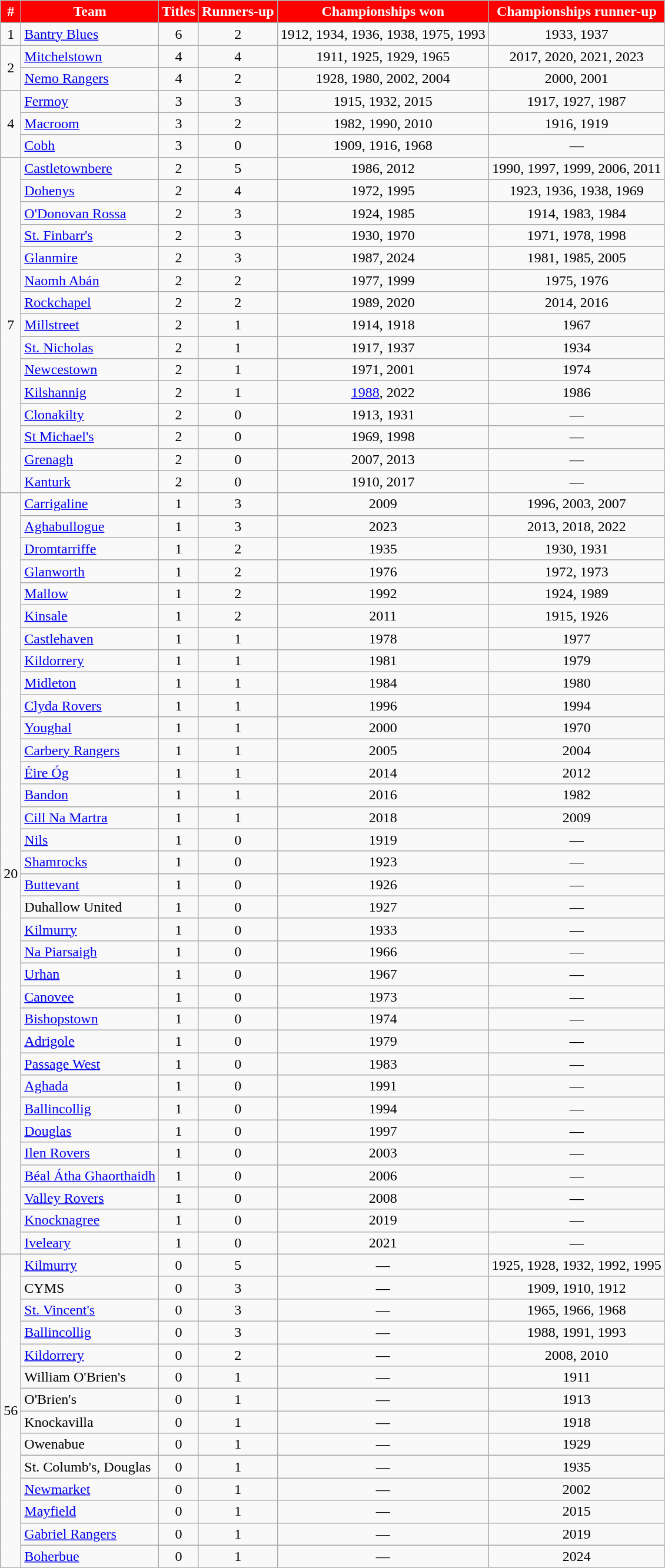<table class="wikitable sortable" style="text-align:center;">
<tr>
<th style="background:red;color:white">#</th>
<th style="background:red;color:white">Team</th>
<th style="background:red;color:white">Titles</th>
<th style="background:red;color:white">Runners-up</th>
<th style="background:red;color:white">Championships won</th>
<th style="background:red;color:white">Championships runner-up</th>
</tr>
<tr>
<td>1</td>
<td style="text-align:left;"> <a href='#'>Bantry Blues</a></td>
<td>6</td>
<td>2</td>
<td>1912, 1934, 1936, 1938, 1975, 1993</td>
<td>1933, 1937</td>
</tr>
<tr>
<td rowspan="2">2</td>
<td style="text-align:left;"> <a href='#'>Mitchelstown</a></td>
<td>4</td>
<td>4</td>
<td>1911, 1925, 1929, 1965</td>
<td>2017, 2020, 2021, 2023</td>
</tr>
<tr>
<td style="text-align:left"> <a href='#'>Nemo Rangers</a></td>
<td>4</td>
<td>2</td>
<td>1928, 1980, 2002, 2004</td>
<td>2000, 2001</td>
</tr>
<tr>
<td rowspan="3">4</td>
<td style="text-align:left;"> <a href='#'>Fermoy</a></td>
<td>3</td>
<td>3</td>
<td>1915, 1932, 2015</td>
<td>1917, 1927, 1987</td>
</tr>
<tr>
<td style="text-align:left;"> <a href='#'>Macroom</a></td>
<td>3</td>
<td>2</td>
<td>1982, 1990, 2010</td>
<td>1916, 1919</td>
</tr>
<tr>
<td style="text-align:left;"> <a href='#'>Cobh</a></td>
<td>3</td>
<td>0</td>
<td>1909, 1916, 1968</td>
<td>—</td>
</tr>
<tr>
<td rowspan="15">7</td>
<td style="text-align:left;"> <a href='#'>Castletownbere</a></td>
<td>2</td>
<td>5</td>
<td>1986, 2012</td>
<td>1990, 1997, 1999, 2006, 2011</td>
</tr>
<tr>
<td style="text-align:left;"> <a href='#'>Dohenys</a></td>
<td>2</td>
<td>4</td>
<td>1972, 1995</td>
<td>1923, 1936, 1938, 1969</td>
</tr>
<tr>
<td style="text-align:left;"> <a href='#'>O'Donovan Rossa</a></td>
<td>2</td>
<td>3</td>
<td>1924, 1985</td>
<td>1914, 1983, 1984</td>
</tr>
<tr>
<td style="text-align:left;"> <a href='#'>St. Finbarr's</a></td>
<td>2</td>
<td>3</td>
<td>1930, 1970</td>
<td>1971, 1978, 1998</td>
</tr>
<tr>
<td style="text-align:left;"> <a href='#'>Glanmire</a></td>
<td>2</td>
<td>3</td>
<td>1987, 2024</td>
<td>1981, 1985, 2005</td>
</tr>
<tr>
<td style="text-align:left;"> <a href='#'>Naomh Abán</a></td>
<td>2</td>
<td>2</td>
<td>1977, 1999</td>
<td>1975, 1976</td>
</tr>
<tr>
<td style="text-align:left;"> <a href='#'>Rockchapel</a></td>
<td>2</td>
<td>2</td>
<td>1989, 2020</td>
<td>2014, 2016</td>
</tr>
<tr>
<td style="text-align:left;"> <a href='#'>Millstreet</a></td>
<td>2</td>
<td>1</td>
<td>1914, 1918</td>
<td>1967</td>
</tr>
<tr>
<td style="text-align:left;"> <a href='#'>St. Nicholas</a></td>
<td>2</td>
<td>1</td>
<td>1917, 1937</td>
<td>1934</td>
</tr>
<tr>
<td style="text-align:left;"> <a href='#'>Newcestown</a></td>
<td>2</td>
<td>1</td>
<td>1971, 2001</td>
<td>1974</td>
</tr>
<tr>
<td style="text-align:left;"> <a href='#'>Kilshannig</a></td>
<td>2</td>
<td>1</td>
<td><a href='#'>1988</a>, 2022</td>
<td>1986</td>
</tr>
<tr>
<td style="text-align:left;"> <a href='#'>Clonakilty</a></td>
<td>2</td>
<td>0</td>
<td>1913, 1931</td>
<td>—</td>
</tr>
<tr>
<td style="text-align:left;"> <a href='#'>St Michael's</a></td>
<td>2</td>
<td>0</td>
<td>1969, 1998</td>
<td>—</td>
</tr>
<tr>
<td style="text-align:left;"> <a href='#'>Grenagh</a></td>
<td>2</td>
<td>0</td>
<td>2007, 2013</td>
<td>—</td>
</tr>
<tr>
<td style="text-align:left;"> <a href='#'>Kanturk</a></td>
<td>2</td>
<td>0</td>
<td>1910, 2017</td>
<td>—</td>
</tr>
<tr>
<td rowspan="34">20</td>
<td style="text-align:left;"> <a href='#'>Carrigaline</a></td>
<td>1</td>
<td>3</td>
<td>2009</td>
<td>1996, 2003, 2007</td>
</tr>
<tr>
<td style="text-align:left;"> <a href='#'>Aghabullogue</a></td>
<td>1</td>
<td>3</td>
<td>2023</td>
<td>2013, 2018, 2022</td>
</tr>
<tr>
<td style="text-align:left;"> <a href='#'>Dromtarriffe</a></td>
<td>1</td>
<td>2</td>
<td>1935</td>
<td>1930, 1931</td>
</tr>
<tr>
<td style="text-align:left;"> <a href='#'>Glanworth</a></td>
<td>1</td>
<td>2</td>
<td>1976</td>
<td>1972, 1973</td>
</tr>
<tr>
<td style="text-align:left;"> <a href='#'>Mallow</a></td>
<td>1</td>
<td>2</td>
<td>1992</td>
<td>1924, 1989</td>
</tr>
<tr>
<td style="text-align:left;"> <a href='#'>Kinsale</a></td>
<td>1</td>
<td>2</td>
<td>2011</td>
<td>1915, 1926</td>
</tr>
<tr>
<td style="text-align:left;"> <a href='#'>Castlehaven</a></td>
<td>1</td>
<td>1</td>
<td>1978</td>
<td>1977</td>
</tr>
<tr>
<td style="text-align:left;"> <a href='#'>Kildorrery</a></td>
<td>1</td>
<td>1</td>
<td>1981</td>
<td>1979</td>
</tr>
<tr>
<td style="text-align:left;"> <a href='#'>Midleton</a></td>
<td>1</td>
<td>1</td>
<td>1984</td>
<td>1980</td>
</tr>
<tr>
<td style="text-align:left;"> <a href='#'>Clyda Rovers</a></td>
<td>1</td>
<td>1</td>
<td>1996</td>
<td>1994</td>
</tr>
<tr>
<td style="text-align:left;"> <a href='#'>Youghal</a></td>
<td>1</td>
<td>1</td>
<td>2000</td>
<td>1970</td>
</tr>
<tr>
<td style="text-align:left;"> <a href='#'>Carbery Rangers</a></td>
<td>1</td>
<td>1</td>
<td>2005</td>
<td>2004</td>
</tr>
<tr>
<td style="text-align:left;"> <a href='#'>Éire Óg</a></td>
<td>1</td>
<td>1</td>
<td>2014</td>
<td>2012</td>
</tr>
<tr>
<td style="text-align:left;"> <a href='#'>Bandon</a></td>
<td>1</td>
<td>1</td>
<td>2016</td>
<td>1982</td>
</tr>
<tr>
<td style="text-align:left;"> <a href='#'>Cill Na Martra</a></td>
<td>1</td>
<td>1</td>
<td>2018</td>
<td>2009</td>
</tr>
<tr>
<td style="text-align:left;"><a href='#'>Nils</a></td>
<td>1</td>
<td>0</td>
<td>1919</td>
<td>—</td>
</tr>
<tr>
<td style="text-align:left;"> <a href='#'>Shamrocks</a></td>
<td>1</td>
<td>0</td>
<td>1923</td>
<td>—</td>
</tr>
<tr>
<td style="text-align:left;"> <a href='#'>Buttevant</a></td>
<td>1</td>
<td>0</td>
<td>1926</td>
<td>—</td>
</tr>
<tr>
<td style="text-align:left;">Duhallow United</td>
<td>1</td>
<td>0</td>
<td>1927</td>
<td>—</td>
</tr>
<tr>
<td style="text-align:left;"> <a href='#'>Kilmurry</a></td>
<td>1</td>
<td>0</td>
<td>1933</td>
<td>—</td>
</tr>
<tr>
<td style="text-align:left;"> <a href='#'>Na Piarsaigh</a></td>
<td>1</td>
<td>0</td>
<td>1966</td>
<td>—</td>
</tr>
<tr>
<td style="text-align:left;"> <a href='#'>Urhan</a></td>
<td>1</td>
<td>0</td>
<td>1967</td>
<td>—</td>
</tr>
<tr>
<td style="text-align:left;"> <a href='#'>Canovee</a></td>
<td>1</td>
<td>0</td>
<td>1973</td>
<td>—</td>
</tr>
<tr>
<td style="text-align:left;"> <a href='#'>Bishopstown</a></td>
<td>1</td>
<td>0</td>
<td>1974</td>
<td>—</td>
</tr>
<tr>
<td style="text-align:left;"> <a href='#'>Adrigole</a></td>
<td>1</td>
<td>0</td>
<td>1979</td>
<td>—</td>
</tr>
<tr>
<td style="text-align:left;"> <a href='#'>Passage West</a></td>
<td>1</td>
<td>0</td>
<td>1983</td>
<td>—</td>
</tr>
<tr>
<td style="text-align:left;"> <a href='#'>Aghada</a></td>
<td>1</td>
<td>0</td>
<td>1991</td>
<td>—</td>
</tr>
<tr>
<td style="text-align:left;"> <a href='#'>Ballincollig</a></td>
<td>1</td>
<td>0</td>
<td>1994</td>
<td>—</td>
</tr>
<tr>
<td style="text-align:left;"> <a href='#'>Douglas</a></td>
<td>1</td>
<td>0</td>
<td>1997</td>
<td>—</td>
</tr>
<tr>
<td style="text-align:left;"> <a href='#'>Ilen Rovers</a></td>
<td>1</td>
<td>0</td>
<td>2003</td>
<td>—</td>
</tr>
<tr>
<td style="text-align:left;"> <a href='#'>Béal Átha Ghaorthaidh</a></td>
<td>1</td>
<td>0</td>
<td>2006</td>
<td>—</td>
</tr>
<tr>
<td style="text-align:left;"> <a href='#'>Valley Rovers</a></td>
<td>1</td>
<td>0</td>
<td>2008</td>
<td>—</td>
</tr>
<tr>
<td style="text-align:left;"> <a href='#'>Knocknagree</a></td>
<td>1</td>
<td>0</td>
<td>2019</td>
<td>—</td>
</tr>
<tr>
<td style="text-align:left;"> <a href='#'>Iveleary</a></td>
<td>1</td>
<td>0</td>
<td>2021</td>
<td>—</td>
</tr>
<tr>
<td rowspan="14">56</td>
<td style="text-align:left;"> <a href='#'>Kilmurry</a></td>
<td>0</td>
<td>5</td>
<td>—</td>
<td>1925, 1928, 1932, 1992, 1995</td>
</tr>
<tr>
<td style="text-align:left;">CYMS</td>
<td>0</td>
<td>3</td>
<td>—</td>
<td>1909, 1910, 1912</td>
</tr>
<tr>
<td style="text-align:left;"> <a href='#'>St. Vincent's</a></td>
<td>0</td>
<td>3</td>
<td>—</td>
<td>1965, 1966, 1968</td>
</tr>
<tr>
<td style="text-align:left;"><a href='#'>Ballincollig</a></td>
<td>0</td>
<td>3</td>
<td>—</td>
<td>1988, 1991, 1993</td>
</tr>
<tr>
<td style="text-align:left;"><a href='#'>Kildorrery</a></td>
<td>0</td>
<td>2</td>
<td>—</td>
<td>2008, 2010</td>
</tr>
<tr>
<td style="text-align:left;">William O'Brien's</td>
<td>0</td>
<td>1</td>
<td>—</td>
<td>1911</td>
</tr>
<tr>
<td style="text-align:left;">O'Brien's</td>
<td>0</td>
<td>1</td>
<td>—</td>
<td>1913</td>
</tr>
<tr>
<td style="text-align:left;">Knockavilla</td>
<td>0</td>
<td>1</td>
<td>—</td>
<td>1918</td>
</tr>
<tr>
<td style="text-align:left;">Owenabue</td>
<td>0</td>
<td>1</td>
<td>—</td>
<td>1929</td>
</tr>
<tr>
<td style="text-align:left;">St. Columb's, Douglas</td>
<td>0</td>
<td>1</td>
<td>—</td>
<td>1935</td>
</tr>
<tr>
<td style="text-align:left;"> <a href='#'>Newmarket</a></td>
<td>0</td>
<td>1</td>
<td>—</td>
<td>2002</td>
</tr>
<tr>
<td style="text-align:left;"> <a href='#'>Mayfield</a></td>
<td>0</td>
<td>1</td>
<td>—</td>
<td>2015</td>
</tr>
<tr>
<td style="text-align:left;"> <a href='#'>Gabriel Rangers</a></td>
<td>0</td>
<td>1</td>
<td>—</td>
<td>2019</td>
</tr>
<tr>
<td style="text-align:left;"> <a href='#'>Boherbue</a></td>
<td>0</td>
<td>1</td>
<td>—</td>
<td>2024</td>
</tr>
</table>
